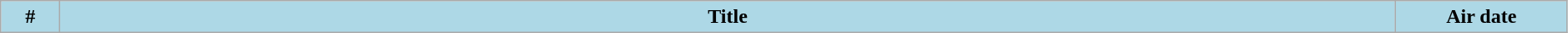<table class="wikitable plainrowheaders" style="width:99%; background:#fff;">
<tr>
<th style="background:#add8e6; width:40px;">#</th>
<th style="background: #add8e6;">Title</th>
<th style="background:#add8e6; width:130px;">Air date<br>




</th>
</tr>
</table>
